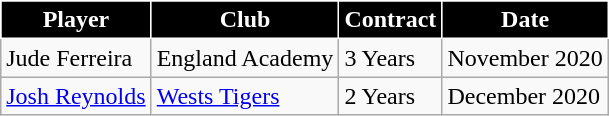<table class="wikitable">
<tr>
<th scope="col" style="background:black; color:white; border:solid white 1px">Player</th>
<th scope="col" style="background:black; color:white; border:solid white 1px">Club</th>
<th scope="col" style="background:black; color:white; border:solid white 1px">Contract</th>
<th scope="col" style="background:black; color:white; border:solid white 1px">Date</th>
</tr>
<tr>
<td> Jude Ferreira</td>
<td>England Academy</td>
<td>3 Years</td>
<td>November 2020</td>
</tr>
<tr>
<td> <a href='#'>Josh Reynolds</a></td>
<td><a href='#'>Wests Tigers</a></td>
<td>2 Years</td>
<td>December 2020</td>
</tr>
</table>
